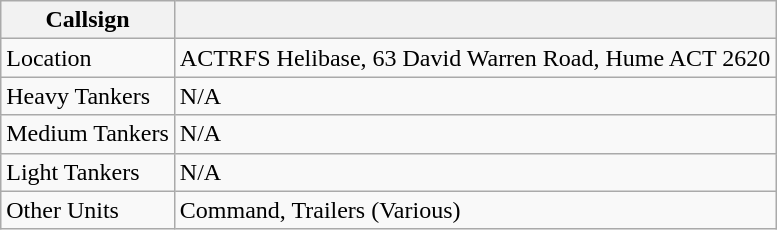<table class="wikitable mw-collapsible">
<tr>
<th>Callsign</th>
<th></th>
</tr>
<tr>
<td>Location</td>
<td>ACTRFS Helibase, 63 David Warren Road, Hume ACT 2620</td>
</tr>
<tr>
<td>Heavy Tankers</td>
<td>N/A</td>
</tr>
<tr>
<td>Medium Tankers</td>
<td>N/A</td>
</tr>
<tr>
<td>Light Tankers</td>
<td>N/A</td>
</tr>
<tr>
<td>Other Units</td>
<td>Command, Trailers (Various)</td>
</tr>
</table>
